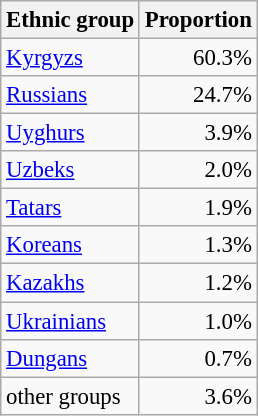<table class="wikitable sortable" border="1" style="text-align:right; font-size:95%;">
<tr>
<th>Ethnic group</th>
<th>Proportion</th>
</tr>
<tr>
<td align="left"><a href='#'>Kyrgyzs</a></td>
<td>60.3%</tr></td>
<td align="left"><a href='#'>Russians</a></td>
<td>24.7%</tr></td>
<td align="left"><a href='#'>Uyghurs</a></td>
<td>3.9%</tr></td>
<td align="left"><a href='#'>Uzbeks</a></td>
<td>2.0%</tr></td>
<td align="left"><a href='#'>Tatars</a></td>
<td>1.9%</tr></td>
<td align="left"><a href='#'>Koreans</a></td>
<td>1.3%</tr></td>
<td align="left"><a href='#'>Kazakhs</a></td>
<td>1.2%</tr></td>
<td align="left"><a href='#'>Ukrainians</a></td>
<td>1.0%</tr></td>
<td align="left"><a href='#'>Dungans</a></td>
<td>0.7%</tr></td>
<td align="left">other groups</td>
<td>3.6%</tr></td>
</tr>
</table>
